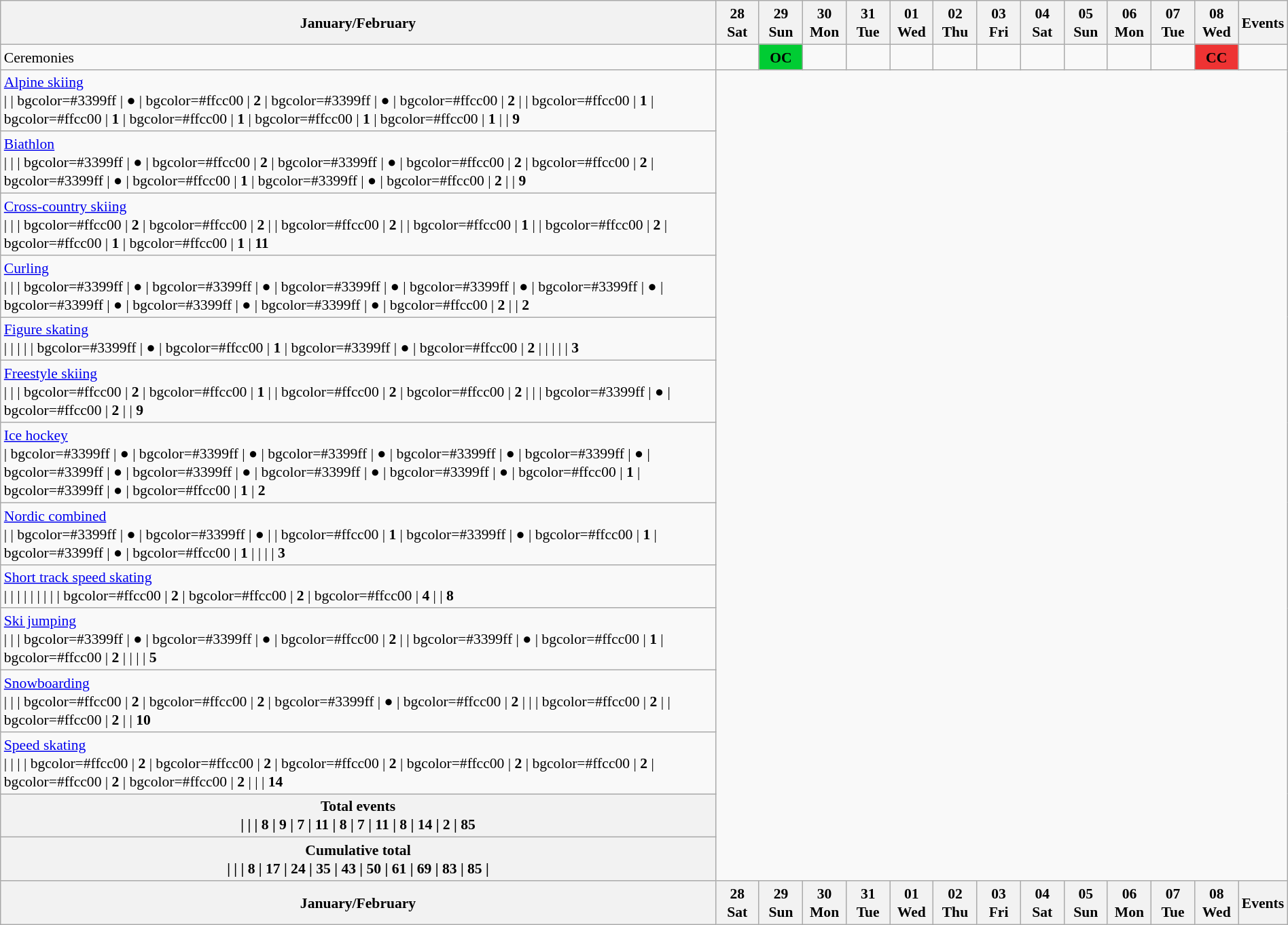<table class="wikitable" style="margin:0.5em auto; font-size:90%; line-height:1.25em">
<tr>
<th>January/February</th>
<th style="width:2.5em">28 <br> Sat</th>
<th style="width:2.5em">29 <br> Sun</th>
<th style="width:2.5em">30 <br> Mon</th>
<th style="width:2.5em">31 <br> Tue</th>
<th style="width:2.5em">01 <br> Wed</th>
<th style="width:2.5em">02 <br> Thu</th>
<th style="width:2.5em">03 <br> Fri</th>
<th style="width:2.5em">04 <br> Sat</th>
<th style="width:2.5em">05 <br> Sun</th>
<th style="width:2.5em">06 <br> Mon</th>
<th style="width:2.5em">07 <br> Tue</th>
<th style="width:2.5em">08 <br> Wed</th>
<th>Events</th>
</tr>
<tr>
<td>Ceremonies</td>
<td></td>
<td style="background:#00cc33; text-align:center"><strong>OC</strong></td>
<td></td>
<td></td>
<td></td>
<td></td>
<td></td>
<td></td>
<td></td>
<td></td>
<td></td>
<td style="background:#ee3333; text-align:center"><strong>CC</strong></td>
<td></td>
</tr>
<tr style="text-align:center">
<td style="text-align:left"> <a href='#'>Alpine skiing</a><br> |
 | bgcolor=#3399ff | ●
 | bgcolor=#ffcc00 | <strong>2</strong>
 | bgcolor=#3399ff | ●
 | bgcolor=#ffcc00 | <strong>2</strong>
 | 
 | bgcolor=#ffcc00 | <strong>1</strong>
 | bgcolor=#ffcc00 | <strong>1</strong>
 | bgcolor=#ffcc00 | <strong>1</strong>
 | bgcolor=#ffcc00 | <strong>1</strong>
 | bgcolor=#ffcc00 | <strong>1</strong>
 |
 | <strong>9</strong></td>
</tr>
<tr style="text-align:center">
<td style="text-align:left"> <a href='#'>Biathlon</a><br> |
 | 
 | bgcolor=#3399ff | ●
 | bgcolor=#ffcc00 | <strong>2</strong>
 | bgcolor=#3399ff | ●
 | bgcolor=#ffcc00 | <strong>2</strong>
 | bgcolor=#ffcc00 | <strong>2</strong>
 | bgcolor=#3399ff | ●
 | bgcolor=#ffcc00 | <strong>1</strong>
 | bgcolor=#3399ff | ●
 | bgcolor=#ffcc00 | <strong>2</strong>
 |
 | <strong>9</strong></td>
</tr>
<tr style="text-align:center">
<td style="text-align:left"> <a href='#'>Cross-country skiing</a><br> |
 | 
 | bgcolor=#ffcc00 | <strong>2</strong>
 | bgcolor=#ffcc00 | <strong>2</strong>
 | 
 | bgcolor=#ffcc00 | <strong>2</strong>
 | 
 | bgcolor=#ffcc00 | <strong>1</strong>
 | 
 | bgcolor=#ffcc00 | <strong>2</strong>
 | bgcolor=#ffcc00 | <strong>1</strong>
 | bgcolor=#ffcc00 | <strong>1</strong>
 | <strong>11</strong></td>
</tr>
<tr style="text-align:center">
<td style="text-align:left"> <a href='#'>Curling</a><br> |
 |
 | bgcolor=#3399ff | ●
 | bgcolor=#3399ff | ●
 | bgcolor=#3399ff | ●
 | bgcolor=#3399ff | ●
 | bgcolor=#3399ff | ●
 | bgcolor=#3399ff | ●
 | bgcolor=#3399ff | ●
 | bgcolor=#3399ff | ●
 | bgcolor=#ffcc00 | <strong>2</strong>
 | 
 | <strong>2</strong></td>
</tr>
<tr style="text-align:center">
<td style="text-align:left"> <a href='#'>Figure skating</a><br> |
 | 
 | 
 | 
 | bgcolor=#3399ff | ●
 | bgcolor=#ffcc00 | <strong>1</strong>
 | bgcolor=#3399ff | ● 
 | bgcolor=#ffcc00 | <strong>2</strong>
 |  
 | 
 | 
 | 
 | <strong>3</strong></td>
</tr>
<tr style="text-align:center">
<td style="text-align:left"> <a href='#'>Freestyle skiing</a><br> |
 | 
 | bgcolor=#ffcc00 | <strong>2</strong>
 | bgcolor=#ffcc00 | <strong>1</strong>
 | 
 | bgcolor=#ffcc00 | <strong>2</strong>
 | bgcolor=#ffcc00 | <strong>2</strong>
 | 
 | 
 | bgcolor=#3399ff | ●
 | bgcolor=#ffcc00 | <strong>2</strong>
 | 
 | <strong>9</strong></td>
</tr>
<tr style="text-align:center">
<td style="text-align:left"> <a href='#'>Ice hockey</a><br> | bgcolor=#3399ff | ●
 | bgcolor=#3399ff | ●
 | bgcolor=#3399ff | ●
 | bgcolor=#3399ff | ●
 | bgcolor=#3399ff | ●
 | bgcolor=#3399ff | ●
 | bgcolor=#3399ff | ●
 | bgcolor=#3399ff | ●
 | bgcolor=#3399ff | ●
 | bgcolor=#ffcc00 | <strong>1</strong>
 | bgcolor=#3399ff | ●
 | bgcolor=#ffcc00 | <strong>1</strong>
 | <strong>2</strong></td>
</tr>
<tr style="text-align:center">
<td style="text-align:left"> <a href='#'>Nordic combined</a><br> |
 | bgcolor=#3399ff | ●
 | bgcolor=#3399ff | ●
 | 
 | bgcolor=#ffcc00 | <strong>1</strong>
 | bgcolor=#3399ff | ●
 | bgcolor=#ffcc00 | <strong>1</strong>
 | bgcolor=#3399ff | ●
 | bgcolor=#ffcc00 | <strong>1</strong>
 |
 | 
 | 
 | <strong>3</strong></td>
</tr>
<tr style="text-align:center">
<td style="text-align:left"> <a href='#'>Short track speed skating</a><br> | 
 | 
 | 
 | 
 | 
 | 
 | 
 | 
 | bgcolor=#ffcc00 | <strong>2</strong>
 | bgcolor=#ffcc00 | <strong>2</strong>
 | bgcolor=#ffcc00 | <strong>4</strong>
 | 
 | <strong>8</strong></td>
</tr>
<tr style="text-align:center">
<td style="text-align:left"> <a href='#'>Ski jumping</a><br> |
 | 
 | bgcolor=#3399ff | ●
 | bgcolor=#3399ff | ●
 | bgcolor=#ffcc00 | <strong>2</strong>
 | 
 | bgcolor=#3399ff | ●
 | bgcolor=#ffcc00 | <strong>1</strong>
 | bgcolor=#ffcc00 | <strong>2</strong>
 |
 | 
 | 
 | <strong>5</strong></td>
</tr>
<tr style="text-align:center">
<td style="text-align:left"> <a href='#'>Snowboarding</a><br> | 
 | 
 | bgcolor=#ffcc00 | <strong>2</strong>
 | bgcolor=#ffcc00 | <strong>2</strong>
 | bgcolor=#3399ff | ●
 | bgcolor=#ffcc00 | <strong>2</strong>
 | 
 | 
 | bgcolor=#ffcc00 | <strong>2</strong>
 | 
 | bgcolor=#ffcc00 | <strong>2</strong>
 | 
 | <strong>10</strong></td>
</tr>
<tr style="text-align:center">
<td style="text-align:left"> <a href='#'>Speed skating</a><br> | 
 | 
 | 
 | bgcolor=#ffcc00 | <strong>2</strong>
 | bgcolor=#ffcc00 | <strong>2</strong>
 | bgcolor=#ffcc00 | <strong>2</strong>
 | bgcolor=#ffcc00 | <strong>2</strong>
 | bgcolor=#ffcc00 | <strong>2</strong>
 | bgcolor=#ffcc00 | <strong>2</strong>
 | bgcolor=#ffcc00 | <strong>2</strong>
 | 
 | 
 | <strong>14</strong></td>
</tr>
<tr align=center>
<th>Total events<br> | 
 | 
 | 8
 | 9
 | 7
 | 11
 | 8
 | 7
 | 11
 | 8
 | 14
 | 2
 | <strong>85</strong></th>
</tr>
<tr align=center>
<th>Cumulative total<br> | 
 | 
 | 8
 | 17
 | 24
 | 35
 | 43
 | 50
 | 61
 | 69
 | 83
 | 85
 |</th>
</tr>
<tr>
<th>January/February</th>
<th style="width:2.5em">28 <br> Sat</th>
<th style="width:2.5em">29 <br> Sun</th>
<th style="width:2.5em">30 <br> Mon</th>
<th style="width:2.5em">31 <br> Tue</th>
<th style="width:2.5em">01 <br> Wed</th>
<th style="width:2.5em">02 <br> Thu</th>
<th style="width:2.5em">03 <br> Fri</th>
<th style="width:2.5em">04 <br> Sat</th>
<th style="width:2.5em">05 <br> Sun</th>
<th style="width:2.5em">06 <br> Mon</th>
<th style="width:2.5em">07 <br> Tue</th>
<th style="width:2.5em">08 <br> Wed</th>
<th>Events</th>
</tr>
</table>
